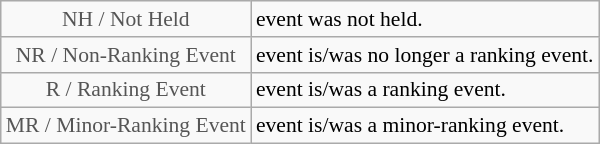<table class="wikitable" style="font-size:90%">
<tr>
<td style="text-align:center; color:#555555;" colspan="4">NH / Not Held</td>
<td>event was not held.</td>
</tr>
<tr>
<td style="text-align:center; color:#555555;" colspan="4">NR / Non-Ranking Event</td>
<td>event is/was no longer a ranking event.</td>
</tr>
<tr>
<td style="text-align:center; color:#555555;" colspan="4">R / Ranking Event</td>
<td>event is/was a ranking event.</td>
</tr>
<tr>
<td style="text-align:center; color:#555555;" colspan="4">MR / Minor-Ranking Event</td>
<td>event is/was a minor-ranking event.</td>
</tr>
</table>
